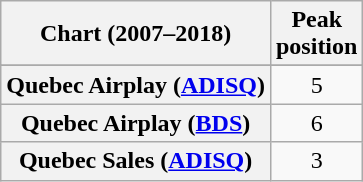<table class="wikitable sortable plainrowheaders" style="text-align:center">
<tr>
<th scope="col">Chart (2007–2018)</th>
<th scope="col">Peak<br>position</th>
</tr>
<tr>
</tr>
<tr>
<th scope="row">Quebec Airplay (<a href='#'>ADISQ</a>)</th>
<td>5</td>
</tr>
<tr>
<th scope="row">Quebec Airplay (<a href='#'>BDS</a>)</th>
<td>6</td>
</tr>
<tr>
<th scope="row">Quebec Sales (<a href='#'>ADISQ</a>)</th>
<td>3</td>
</tr>
</table>
